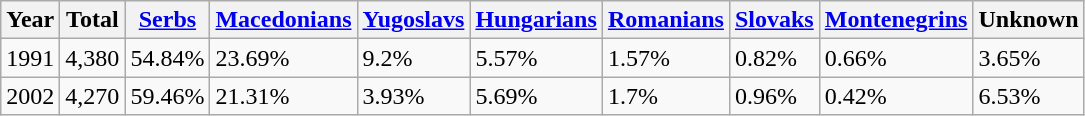<table class="wikitable">
<tr>
<th>Year</th>
<th>Total</th>
<th><a href='#'>Serbs</a></th>
<th><a href='#'>Macedonians</a></th>
<th><a href='#'>Yugoslavs</a></th>
<th><a href='#'>Hungarians</a></th>
<th><a href='#'>Romanians</a></th>
<th><a href='#'>Slovaks</a></th>
<th><a href='#'>Montenegrins</a></th>
<th>Unknown</th>
</tr>
<tr>
<td>1991</td>
<td>4,380</td>
<td>54.84%</td>
<td>23.69%</td>
<td>9.2%</td>
<td>5.57%</td>
<td>1.57%</td>
<td>0.82%</td>
<td>0.66%</td>
<td>3.65%</td>
</tr>
<tr>
<td>2002</td>
<td>4,270</td>
<td>59.46%</td>
<td>21.31%</td>
<td>3.93%</td>
<td>5.69%</td>
<td>1.7%</td>
<td>0.96%</td>
<td>0.42%</td>
<td>6.53%</td>
</tr>
</table>
